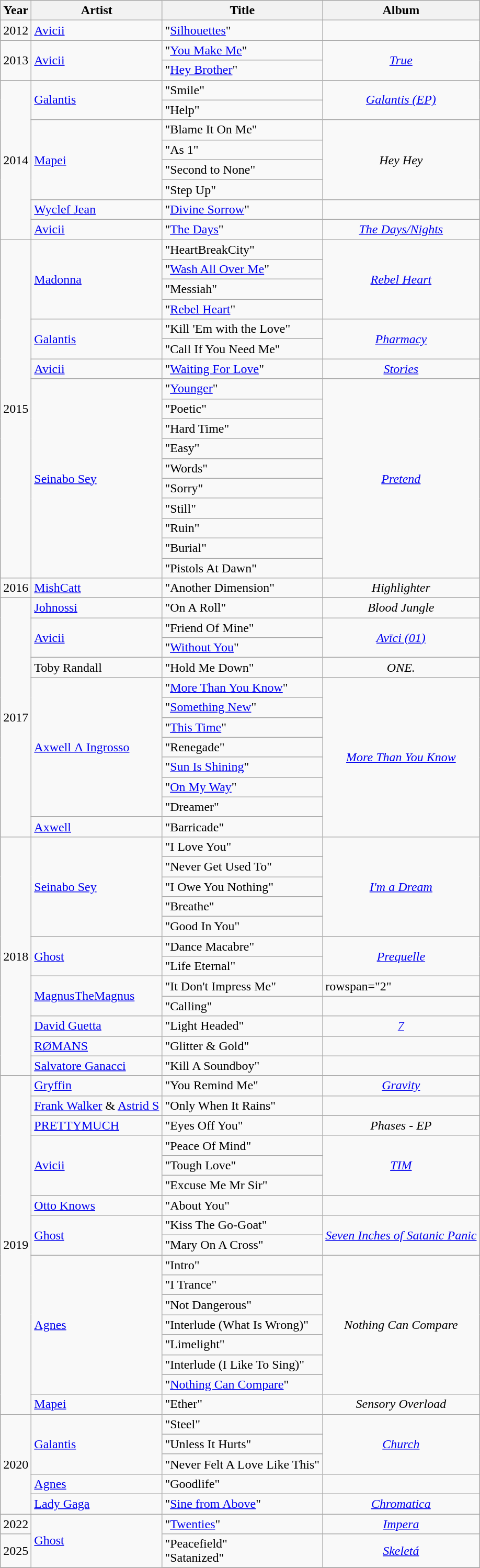<table class="wikitable">
<tr>
<th>Year</th>
<th>Artist</th>
<th>Title</th>
<th>Album</th>
</tr>
<tr>
<td>2012</td>
<td><a href='#'>Avicii</a></td>
<td>"<a href='#'>Silhouettes</a>"</td>
<td></td>
</tr>
<tr>
<td rowspan="2">2013</td>
<td rowspan="2"><a href='#'>Avicii</a></td>
<td>"<a href='#'>You Make Me</a>"</td>
<td rowspan="2" style="text-align:center;"><em><a href='#'>True</a></em></td>
</tr>
<tr>
<td>"<a href='#'>Hey Brother</a>"</td>
</tr>
<tr>
<td rowspan="8">2014</td>
<td rowspan="2"><a href='#'>Galantis</a></td>
<td>"Smile"</td>
<td rowspan="2" style="text-align:center;"><em><a href='#'>Galantis (EP)</a></em></td>
</tr>
<tr>
<td>"Help"</td>
</tr>
<tr>
<td rowspan="4"><a href='#'>Mapei</a></td>
<td>"Blame It On Me"</td>
<td rowspan="4" style="text-align:center;"><em>Hey Hey</em></td>
</tr>
<tr>
<td>"As 1"</td>
</tr>
<tr>
<td>"Second to None"</td>
</tr>
<tr>
<td>"Step Up"</td>
</tr>
<tr>
<td><a href='#'>Wyclef Jean</a></td>
<td>"<a href='#'>Divine Sorrow</a>"<br></td>
<td></td>
</tr>
<tr>
<td><a href='#'>Avicii</a></td>
<td>"<a href='#'>The Days</a>"</td>
<td style="text-align:center;"><em><a href='#'>The Days/Nights</a></em></td>
</tr>
<tr>
<td rowspan="17">2015</td>
<td rowspan="4"><a href='#'>Madonna</a></td>
<td>"HeartBreakCity"</td>
<td rowspan="4" style="text-align:center;"><em><a href='#'>Rebel Heart</a></em></td>
</tr>
<tr>
<td>"<a href='#'>Wash All Over Me</a>"</td>
</tr>
<tr>
<td>"Messiah"</td>
</tr>
<tr>
<td>"<a href='#'>Rebel Heart</a>"</td>
</tr>
<tr>
<td rowspan="2"><a href='#'>Galantis</a></td>
<td>"Kill 'Em with the Love"</td>
<td rowspan="2" style="text-align:center;"><em><a href='#'>Pharmacy</a></em></td>
</tr>
<tr>
<td>"Call If You Need Me"</td>
</tr>
<tr>
<td><a href='#'>Avicii</a></td>
<td>"<a href='#'>Waiting For Love</a>"</td>
<td style="text-align:center;"><em><a href='#'>Stories</a></em></td>
</tr>
<tr>
<td rowspan="10"><a href='#'>Seinabo Sey</a></td>
<td>"<a href='#'>Younger</a>"</td>
<td rowspan="10" style="text-align:center;"><em><a href='#'>Pretend</a></em></td>
</tr>
<tr>
<td>"Poetic"</td>
</tr>
<tr>
<td>"Hard Time"</td>
</tr>
<tr>
<td>"Easy"</td>
</tr>
<tr>
<td>"Words"</td>
</tr>
<tr>
<td>"Sorry"</td>
</tr>
<tr>
<td>"Still"</td>
</tr>
<tr>
<td>"Ruin"</td>
</tr>
<tr>
<td>"Burial"</td>
</tr>
<tr>
<td>"Pistols At Dawn"</td>
</tr>
<tr>
<td>2016</td>
<td><a href='#'>MishCatt</a></td>
<td>"Another Dimension"</td>
<td style="text-align:center;"><em>Highlighter</em></td>
</tr>
<tr>
<td rowspan="12">2017</td>
<td><a href='#'>Johnossi</a></td>
<td>"On A Roll"</td>
<td style="text-align:center;"><em>Blood Jungle</em></td>
</tr>
<tr>
<td rowspan="2"><a href='#'>Avicii</a></td>
<td>"Friend Of Mine"<br></td>
<td rowspan="2" style="text-align:center;"><em><a href='#'>Avīci (01)</a></em></td>
</tr>
<tr>
<td>"<a href='#'>Without You</a>"<br></td>
</tr>
<tr>
<td>Toby Randall</td>
<td>"Hold Me Down"</td>
<td style="text-align:center;"><em>ONE.</em></td>
</tr>
<tr>
<td rowspan="7"><a href='#'>Axwell Λ Ingrosso</a></td>
<td>"<a href='#'>More Than You Know</a>"</td>
<td rowspan="8" style="text-align:center;"><em><a href='#'>More Than You Know</a></em></td>
</tr>
<tr>
<td>"<a href='#'>Something New</a>"</td>
</tr>
<tr>
<td>"<a href='#'>This Time</a>"</td>
</tr>
<tr>
<td>"Renegade"</td>
</tr>
<tr>
<td>"<a href='#'>Sun Is Shining</a>"</td>
</tr>
<tr>
<td>"<a href='#'>On My Way</a>"</td>
</tr>
<tr>
<td>"Dreamer"</td>
</tr>
<tr>
<td><a href='#'>Axwell</a></td>
<td>"Barricade"</td>
</tr>
<tr>
<td rowspan="12">2018</td>
<td rowspan="5"><a href='#'>Seinabo Sey</a></td>
<td>"I Love You"</td>
<td rowspan="5" style="text-align:center;"><em><a href='#'>I'm a Dream</a></em></td>
</tr>
<tr>
<td>"Never Get Used To"</td>
</tr>
<tr>
<td>"I Owe You Nothing"</td>
</tr>
<tr>
<td>"Breathe"</td>
</tr>
<tr>
<td>"Good In You"</td>
</tr>
<tr>
<td rowspan="2"><a href='#'>Ghost</a></td>
<td>"Dance Macabre"</td>
<td rowspan="2" style="text-align:center;"><em><a href='#'>Prequelle</a></em></td>
</tr>
<tr>
<td>"Life Eternal"</td>
</tr>
<tr>
<td rowspan="2"><a href='#'>MagnusTheMagnus</a></td>
<td>"It Don't Impress Me"<br></td>
<td>rowspan="2" </td>
</tr>
<tr>
<td>"Calling"<br></td>
</tr>
<tr>
<td><a href='#'>David Guetta</a></td>
<td>"Light Headed" <br></td>
<td style="text-align:center;"><em><a href='#'>7</a></em></td>
</tr>
<tr>
<td><a href='#'>RØMANS</a></td>
<td>"Glitter & Gold"</td>
<td></td>
</tr>
<tr>
<td><a href='#'>Salvatore Ganacci</a></td>
<td>"Kill A Soundboy" <br></td>
<td></td>
</tr>
<tr>
<td rowspan="17">2019</td>
<td><a href='#'>Gryffin</a></td>
<td>"You Remind Me" <br></td>
<td style="text-align:center;"><em><a href='#'>Gravity</a></em></td>
</tr>
<tr>
<td><a href='#'>Frank Walker</a> & <a href='#'>Astrid S</a></td>
<td>"Only When It Rains"</td>
<td></td>
</tr>
<tr>
<td><a href='#'>PRETTYMUCH</a></td>
<td>"Eyes Off You"</td>
<td style="text-align:center;"><em>Phases - EP</em></td>
</tr>
<tr>
<td rowspan="3"><a href='#'>Avicii</a></td>
<td>"Peace Of Mind" <br></td>
<td rowspan="3" style="text-align:center;"><em><a href='#'>TIM</a></em></td>
</tr>
<tr>
<td>"Tough Love"<br></td>
</tr>
<tr>
<td>"Excuse Me Mr Sir"<br></td>
</tr>
<tr>
<td><a href='#'>Otto Knows</a></td>
<td>"About You"</td>
<td></td>
</tr>
<tr>
<td rowspan="2"><a href='#'>Ghost</a></td>
<td>"Kiss The Go-Goat"</td>
<td rowspan="2" style="text-align:center;"><em><a href='#'>Seven Inches of Satanic Panic</a></em></td>
</tr>
<tr>
<td>"Mary On A Cross"</td>
</tr>
<tr>
<td rowspan="7"><a href='#'>Agnes</a></td>
<td>"Intro"</td>
<td rowspan="7" style="text-align:center;"><em>Nothing Can Compare</em></td>
</tr>
<tr>
<td>"I Trance"</td>
</tr>
<tr>
<td>"Not Dangerous"</td>
</tr>
<tr>
<td>"Interlude (What Is Wrong)"</td>
</tr>
<tr>
<td>"Limelight"</td>
</tr>
<tr>
<td>"Interlude (I Like To Sing)"</td>
</tr>
<tr>
<td>"<a href='#'>Nothing Can Compare</a>"</td>
</tr>
<tr>
<td><a href='#'>Mapei</a></td>
<td>"Ether"</td>
<td style="text-align:center;"><em>Sensory Overload</em></td>
</tr>
<tr>
<td rowspan="5">2020</td>
<td rowspan="3"><a href='#'>Galantis</a></td>
<td>"Steel"</td>
<td rowspan="3" style="text-align:center;"><em><a href='#'>Church</a></em></td>
</tr>
<tr>
<td>"Unless It Hurts"</td>
</tr>
<tr>
<td>"Never Felt A Love Like This" <br></td>
</tr>
<tr>
<td><a href='#'>Agnes</a></td>
<td>"Goodlife"</td>
<td></td>
</tr>
<tr>
<td><a href='#'>Lady Gaga</a></td>
<td>"<a href='#'>Sine from Above</a>" <br></td>
<td style="text-align:center;"><em><a href='#'>Chromatica</a></em></td>
</tr>
<tr>
<td rowspan="1">2022</td>
<td rowspan="4"><a href='#'>Ghost</a></td>
<td>"<a href='#'>Twenties</a>"</td>
<td style="text-align:center;"><em><a href='#'>Impera</a></em></td>
</tr>
<tr>
<td>2025</td>
<td>"Peacefield"<br>"Satanized"</td>
<td style="text-align:center;"><em><a href='#'>Skeletá</a></em></td>
</tr>
<tr>
</tr>
</table>
